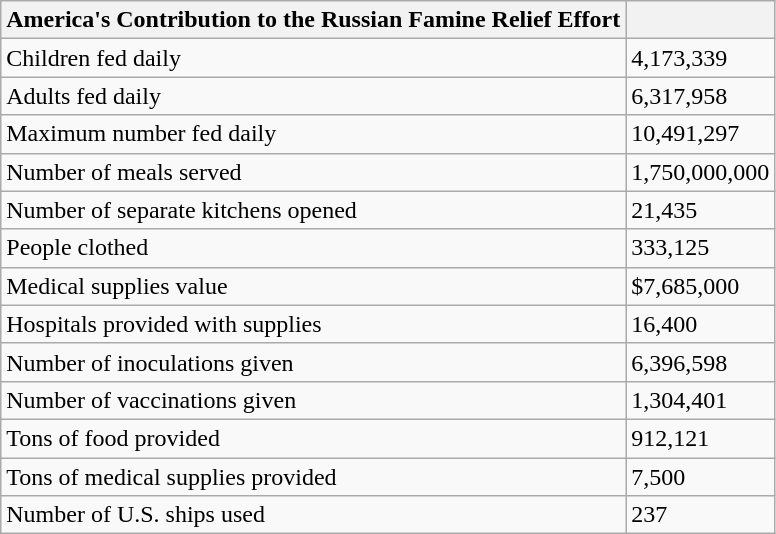<table class="wikitable mw-collapsible mw-collapsed">
<tr>
<th>America's Contribution to the Russian Famine Relief Effort</th>
<th></th>
</tr>
<tr>
<td>Children fed daily</td>
<td>4,173,339</td>
</tr>
<tr>
<td>Adults fed daily</td>
<td>6,317,958</td>
</tr>
<tr>
<td>Maximum number fed daily</td>
<td>10,491,297</td>
</tr>
<tr>
<td>Number of meals served</td>
<td>1,750,000,000</td>
</tr>
<tr>
<td>Number of separate kitchens opened</td>
<td>21,435</td>
</tr>
<tr>
<td>People clothed</td>
<td>333,125</td>
</tr>
<tr>
<td>Medical supplies value</td>
<td>$7,685,000</td>
</tr>
<tr>
<td>Hospitals provided with supplies</td>
<td>16,400</td>
</tr>
<tr>
<td>Number of inoculations given</td>
<td>6,396,598</td>
</tr>
<tr>
<td>Number of vaccinations given</td>
<td>1,304,401</td>
</tr>
<tr>
<td>Tons of food provided</td>
<td>912,121</td>
</tr>
<tr>
<td>Tons of medical supplies provided</td>
<td>7,500</td>
</tr>
<tr>
<td>Number of U.S. ships used</td>
<td>237</td>
</tr>
</table>
